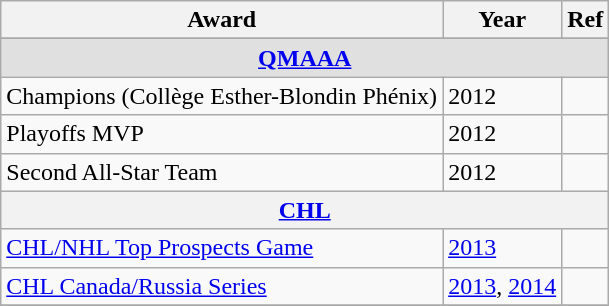<table class="wikitable">
<tr>
<th>Award</th>
<th>Year</th>
<th>Ref</th>
</tr>
<tr>
</tr>
<tr ALIGN="center" bgcolor="#e0e0e0">
<td colspan="3"><strong><a href='#'>QMAAA</a></strong></td>
</tr>
<tr>
<td>Champions (Collège Esther-Blondin Phénix)</td>
<td>2012</td>
<td></td>
</tr>
<tr>
<td>Playoffs MVP</td>
<td>2012</td>
<td></td>
</tr>
<tr>
<td>Second All-Star Team</td>
<td>2012</td>
<td></td>
</tr>
<tr>
<th colspan="3"><a href='#'>CHL</a></th>
</tr>
<tr>
<td><a href='#'>CHL/NHL Top Prospects Game</a></td>
<td><a href='#'>2013</a></td>
<td></td>
</tr>
<tr>
<td><a href='#'>CHL Canada/Russia Series</a></td>
<td><a href='#'>2013</a>, <a href='#'>2014</a></td>
<td></td>
</tr>
<tr>
</tr>
</table>
